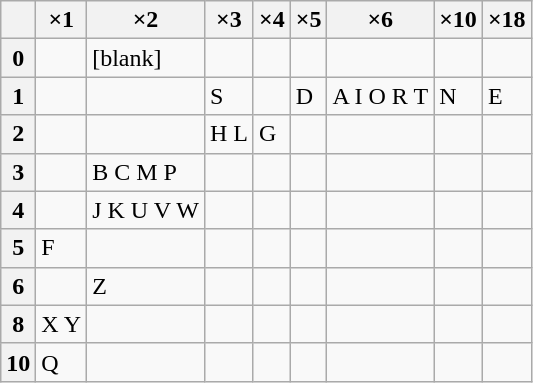<table class="wikitable floatright">
<tr>
<th></th>
<th>×1</th>
<th>×2</th>
<th>×3</th>
<th>×4</th>
<th>×5</th>
<th>×6</th>
<th>×10</th>
<th>×18</th>
</tr>
<tr>
<th>0</th>
<td></td>
<td>[blank]</td>
<td></td>
<td></td>
<td></td>
<td></td>
<td></td>
<td></td>
</tr>
<tr>
<th>1</th>
<td></td>
<td></td>
<td>S</td>
<td></td>
<td>D</td>
<td>A I O R T</td>
<td>N</td>
<td>E</td>
</tr>
<tr>
<th>2</th>
<td></td>
<td></td>
<td>H L</td>
<td>G</td>
<td></td>
<td></td>
<td></td>
<td></td>
</tr>
<tr>
<th>3</th>
<td></td>
<td>B C M P</td>
<td></td>
<td></td>
<td></td>
<td></td>
<td></td>
<td></td>
</tr>
<tr>
<th>4</th>
<td></td>
<td>J K U V W</td>
<td></td>
<td></td>
<td></td>
<td></td>
<td></td>
<td></td>
</tr>
<tr>
<th>5</th>
<td>F</td>
<td></td>
<td></td>
<td></td>
<td></td>
<td></td>
<td></td>
<td></td>
</tr>
<tr>
<th>6</th>
<td></td>
<td>Z</td>
<td></td>
<td></td>
<td></td>
<td></td>
<td></td>
<td></td>
</tr>
<tr>
<th>8</th>
<td>X Y</td>
<td></td>
<td></td>
<td></td>
<td></td>
<td></td>
<td></td>
<td></td>
</tr>
<tr>
<th>10</th>
<td>Q</td>
<td></td>
<td></td>
<td></td>
<td></td>
<td></td>
<td></td>
<td></td>
</tr>
</table>
